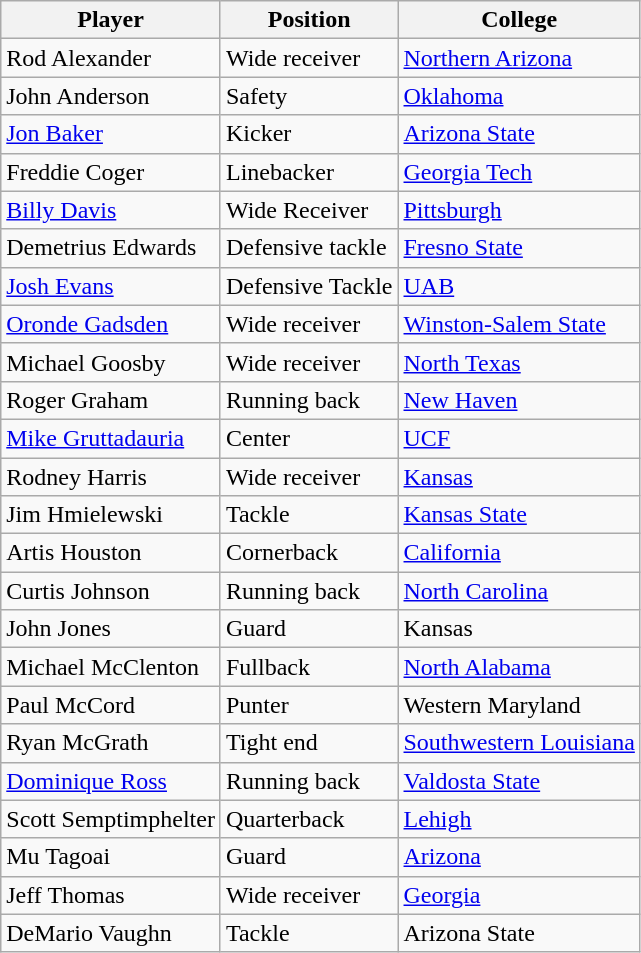<table class="wikitable">
<tr>
<th>Player</th>
<th>Position</th>
<th>College</th>
</tr>
<tr>
<td>Rod Alexander</td>
<td>Wide receiver</td>
<td><a href='#'>Northern Arizona</a></td>
</tr>
<tr>
<td>John Anderson</td>
<td>Safety</td>
<td><a href='#'>Oklahoma</a></td>
</tr>
<tr>
<td><a href='#'>Jon Baker</a></td>
<td>Kicker</td>
<td><a href='#'>Arizona State</a></td>
</tr>
<tr>
<td>Freddie Coger</td>
<td>Linebacker</td>
<td><a href='#'>Georgia Tech</a></td>
</tr>
<tr>
<td><a href='#'>Billy Davis</a></td>
<td>Wide Receiver</td>
<td><a href='#'>Pittsburgh</a></td>
</tr>
<tr>
<td>Demetrius Edwards</td>
<td>Defensive tackle</td>
<td><a href='#'>Fresno State</a></td>
</tr>
<tr>
<td><a href='#'>Josh Evans</a></td>
<td>Defensive Tackle</td>
<td><a href='#'>UAB</a></td>
</tr>
<tr>
<td><a href='#'>Oronde Gadsden</a></td>
<td>Wide receiver</td>
<td><a href='#'>Winston-Salem State</a></td>
</tr>
<tr>
<td>Michael Goosby</td>
<td>Wide receiver</td>
<td><a href='#'>North Texas</a></td>
</tr>
<tr>
<td>Roger Graham</td>
<td>Running back</td>
<td><a href='#'>New Haven</a></td>
</tr>
<tr>
<td><a href='#'>Mike Gruttadauria</a></td>
<td>Center</td>
<td><a href='#'>UCF</a></td>
</tr>
<tr>
<td>Rodney Harris</td>
<td>Wide receiver</td>
<td><a href='#'>Kansas</a></td>
</tr>
<tr>
<td>Jim Hmielewski</td>
<td>Tackle</td>
<td><a href='#'>Kansas State</a></td>
</tr>
<tr>
<td>Artis Houston</td>
<td>Cornerback</td>
<td><a href='#'>California</a></td>
</tr>
<tr>
<td>Curtis Johnson</td>
<td>Running back</td>
<td><a href='#'>North Carolina</a></td>
</tr>
<tr>
<td>John Jones</td>
<td>Guard</td>
<td>Kansas</td>
</tr>
<tr>
<td>Michael McClenton</td>
<td>Fullback</td>
<td><a href='#'>North Alabama</a></td>
</tr>
<tr>
<td>Paul McCord</td>
<td>Punter</td>
<td>Western Maryland</td>
</tr>
<tr>
<td>Ryan McGrath</td>
<td>Tight end</td>
<td><a href='#'>Southwestern Louisiana</a></td>
</tr>
<tr>
<td><a href='#'>Dominique Ross</a></td>
<td>Running back</td>
<td><a href='#'>Valdosta State</a></td>
</tr>
<tr>
<td>Scott Semptimphelter</td>
<td>Quarterback</td>
<td><a href='#'>Lehigh</a></td>
</tr>
<tr>
<td>Mu Tagoai</td>
<td>Guard</td>
<td><a href='#'>Arizona</a></td>
</tr>
<tr>
<td>Jeff Thomas</td>
<td>Wide receiver</td>
<td><a href='#'>Georgia</a></td>
</tr>
<tr>
<td>DeMario Vaughn</td>
<td>Tackle</td>
<td>Arizona State</td>
</tr>
</table>
